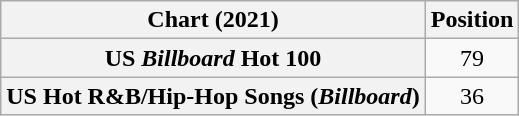<table class="wikitable sortable plainrowheaders" style="text-align:center">
<tr>
<th scope="col">Chart (2021)</th>
<th scope="col">Position</th>
</tr>
<tr>
<th scope="row">US <em>Billboard</em> Hot 100</th>
<td>79</td>
</tr>
<tr>
<th scope="row">US Hot R&B/Hip-Hop Songs (<em>Billboard</em>)</th>
<td>36</td>
</tr>
</table>
